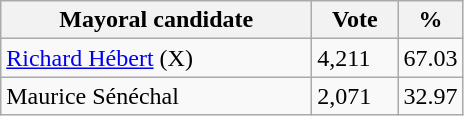<table class="wikitable">
<tr>
<th bgcolor="#DDDDFF" width="200px">Mayoral candidate</th>
<th bgcolor="#DDDDFF" width="50px">Vote</th>
<th bgcolor="#DDDDFF" width="30px">%</th>
</tr>
<tr>
<td><a href='#'>Richard Hébert</a> (X)</td>
<td>4,211</td>
<td>67.03</td>
</tr>
<tr>
<td>Maurice Sénéchal</td>
<td>2,071</td>
<td>32.97</td>
</tr>
</table>
